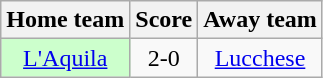<table class="wikitable" style="text-align: center">
<tr>
<th>Home team</th>
<th>Score</th>
<th>Away team</th>
</tr>
<tr>
<td bgcolor="ccffcc"><a href='#'>L'Aquila</a></td>
<td>2-0</td>
<td><a href='#'>Lucchese</a></td>
</tr>
</table>
